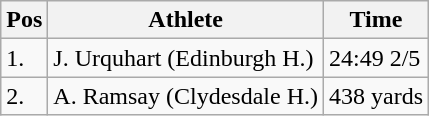<table class="wikitable">
<tr>
<th>Pos</th>
<th>Athlete</th>
<th>Time</th>
</tr>
<tr>
<td>1.</td>
<td>J. Urquhart (Edinburgh H.)</td>
<td>24:49 2/5</td>
</tr>
<tr>
<td>2.</td>
<td>A. Ramsay (Clydesdale H.)</td>
<td>438 yards</td>
</tr>
</table>
